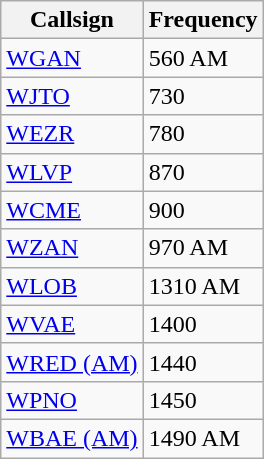<table class="wikitable">
<tr>
<th>Callsign</th>
<th>Frequency</th>
</tr>
<tr>
<td><a href='#'>WGAN</a></td>
<td>560 AM</td>
</tr>
<tr>
<td><a href='#'>WJTO</a></td>
<td>730</td>
</tr>
<tr>
<td><a href='#'>WEZR</a></td>
<td>780</td>
</tr>
<tr>
<td><a href='#'>WLVP</a></td>
<td>870</td>
</tr>
<tr>
<td><a href='#'>WCME</a></td>
<td>900</td>
</tr>
<tr>
<td><a href='#'>WZAN</a></td>
<td>970 AM</td>
</tr>
<tr>
<td><a href='#'>WLOB</a></td>
<td>1310 AM</td>
</tr>
<tr>
<td><a href='#'>WVAE</a></td>
<td>1400</td>
</tr>
<tr>
<td><a href='#'>WRED (AM)</a></td>
<td>1440</td>
</tr>
<tr>
<td><a href='#'>WPNO</a></td>
<td>1450</td>
</tr>
<tr>
<td><a href='#'>WBAE (AM)</a></td>
<td>1490 AM</td>
</tr>
</table>
